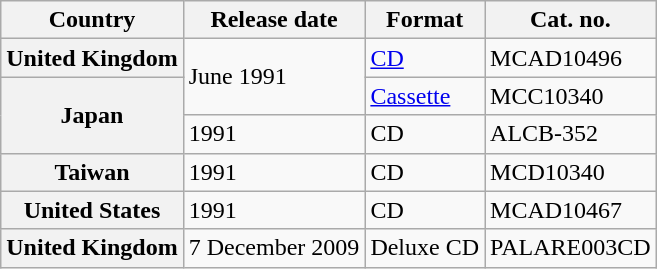<table class="wikitable plainrowheaders">
<tr>
<th>Country</th>
<th>Release date</th>
<th>Format</th>
<th>Cat. no.</th>
</tr>
<tr>
<th scope="row">United Kingdom</th>
<td rowspan="2">June 1991</td>
<td><a href='#'>CD</a></td>
<td>MCAD10496</td>
</tr>
<tr>
<th scope="row" rowspan="2">Japan</th>
<td><a href='#'>Cassette</a></td>
<td>MCC10340</td>
</tr>
<tr>
<td>1991</td>
<td>CD</td>
<td>ALCB-352</td>
</tr>
<tr>
<th scope="row">Taiwan</th>
<td>1991</td>
<td>CD</td>
<td>MCD10340</td>
</tr>
<tr>
<th scope="row">United States</th>
<td>1991</td>
<td>CD</td>
<td>MCAD10467</td>
</tr>
<tr>
<th scope="row">United Kingdom</th>
<td>7 December 2009</td>
<td>Deluxe CD</td>
<td>PALARE003CD</td>
</tr>
</table>
